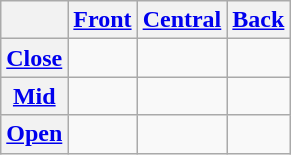<table class="wikitable">
<tr>
<th></th>
<th><a href='#'>Front</a></th>
<th><a href='#'>Central</a></th>
<th><a href='#'>Back</a></th>
</tr>
<tr align=center>
<th><a href='#'>Close</a></th>
<td> </td>
<td></td>
<td> </td>
</tr>
<tr align=center>
<th><a href='#'>Mid</a></th>
<td> </td>
<td></td>
<td> </td>
</tr>
<tr align=center>
<th><a href='#'>Open</a></th>
<td></td>
<td> </td>
<td></td>
</tr>
</table>
